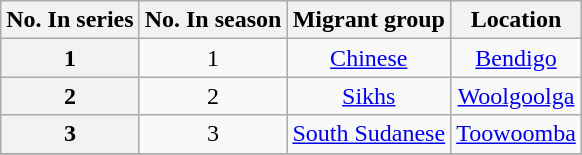<table class="wikitable plainrowheaders" style="text-align: center">
<tr>
<th>No. In series</th>
<th>No. In season</th>
<th>Migrant group</th>
<th>Location</th>
</tr>
<tr>
<th>1</th>
<td>1</td>
<td><a href='#'>Chinese</a></td>
<td><a href='#'>Bendigo</a></td>
</tr>
<tr>
<th>2</th>
<td>2</td>
<td><a href='#'>Sikhs</a></td>
<td><a href='#'>Woolgoolga</a></td>
</tr>
<tr>
<th>3</th>
<td>3</td>
<td><a href='#'>South Sudanese</a></td>
<td><a href='#'>Toowoomba</a></td>
</tr>
<tr>
</tr>
</table>
